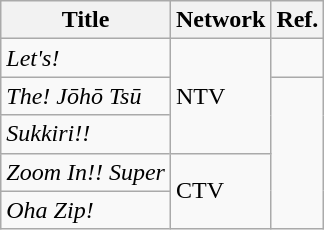<table class="wikitable">
<tr>
<th>Title</th>
<th>Network</th>
<th>Ref.</th>
</tr>
<tr>
<td><em>Let's!</em></td>
<td rowspan="3">NTV</td>
<td></td>
</tr>
<tr>
<td><em>The! Jōhō Tsū</em></td>
<td rowspan="4"></td>
</tr>
<tr>
<td><em>Sukkiri!!</em></td>
</tr>
<tr>
<td><em>Zoom In!! Super</em></td>
<td rowspan="2">CTV</td>
</tr>
<tr>
<td><em>Oha Zip!</em></td>
</tr>
</table>
